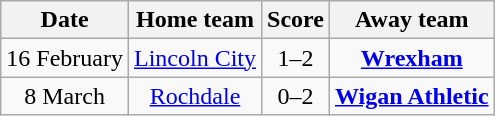<table class="wikitable" style="text-align: center">
<tr>
<th>Date</th>
<th>Home team</th>
<th>Score</th>
<th>Away team</th>
</tr>
<tr>
<td>16 February</td>
<td><a href='#'>Lincoln City</a></td>
<td>1–2</td>
<td><strong><a href='#'>Wrexham</a></strong></td>
</tr>
<tr>
<td>8 March</td>
<td><a href='#'>Rochdale</a></td>
<td>0–2</td>
<td><strong><a href='#'>Wigan Athletic</a></strong></td>
</tr>
</table>
